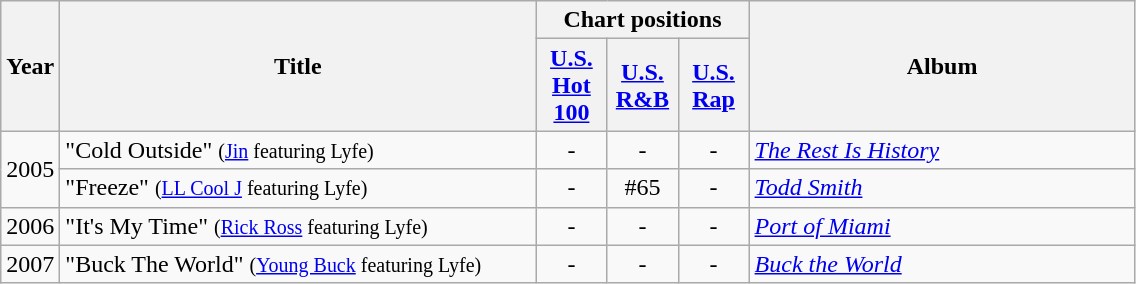<table class="wikitable">
<tr>
<th style="width:28px;" rowspan="2">Year</th>
<th style="width:310px;" rowspan="2">Title</th>
<th colspan="3">Chart positions</th>
<th style="width:250px;" rowspan="2">Album</th>
</tr>
<tr>
<th style="width:40px;"><a href='#'>U.S. Hot 100</a></th>
<th style="width:40px;"><a href='#'>U.S. R&B</a></th>
<th style="width:40px;"><a href='#'>U.S. Rap</a></th>
</tr>
<tr>
<td rowspan="2">2005</td>
<td>"Cold Outside" <small>(<a href='#'>Jin</a> featuring Lyfe)</small></td>
<td style="text-align:center;">-</td>
<td style="text-align:center;">-</td>
<td style="text-align:center;">-</td>
<td><em><a href='#'>The Rest Is History</a></em></td>
</tr>
<tr>
<td>"Freeze" <small>(<a href='#'>LL Cool J</a> featuring Lyfe)</small></td>
<td style="text-align:center;">-</td>
<td style="text-align:center;">#65</td>
<td style="text-align:center;">-</td>
<td><em><a href='#'>Todd Smith</a></em></td>
</tr>
<tr>
<td>2006</td>
<td>"It's My Time" <small>(<a href='#'>Rick Ross</a> featuring Lyfe)</small></td>
<td style="text-align:center;">-</td>
<td style="text-align:center;">-</td>
<td style="text-align:center;">-</td>
<td><em><a href='#'>Port of Miami</a></em></td>
</tr>
<tr>
<td rowspan="2">2007</td>
<td>"Buck The World" <small>(<a href='#'>Young Buck</a> featuring Lyfe)</small></td>
<td style="text-align:center;">-</td>
<td style="text-align:center;">-</td>
<td style="text-align:center;">-</td>
<td><em><a href='#'>Buck the World</a></em></td>
</tr>
</table>
